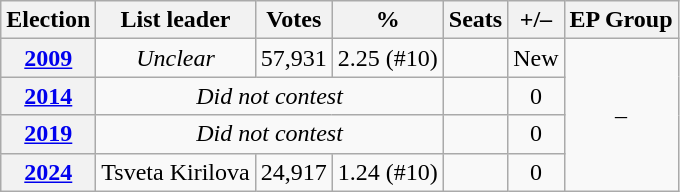<table class="wikitable" style="text-align:center">
<tr>
<th>Election</th>
<th>List leader</th>
<th>Votes</th>
<th>%</th>
<th>Seats</th>
<th>+/–</th>
<th>EP Group</th>
</tr>
<tr>
<th><a href='#'>2009</a></th>
<td><em>Unclear</em></td>
<td>57,931</td>
<td>2.25 (#10)</td>
<td></td>
<td>New</td>
<td rowspan=4>–</td>
</tr>
<tr>
<th><a href='#'>2014</a></th>
<td colspan=3><em>Did not contest</em></td>
<td></td>
<td> 0</td>
</tr>
<tr>
<th><a href='#'>2019</a></th>
<td colspan=3><em>Did not contest</em></td>
<td></td>
<td> 0</td>
</tr>
<tr>
<th><a href='#'>2024</a></th>
<td>Tsveta Kirilova</td>
<td>24,917</td>
<td>1.24 (#10)</td>
<td></td>
<td> 0</td>
</tr>
</table>
